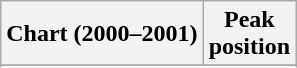<table class="wikitable sortable">
<tr>
<th align="left">Chart (2000–2001)</th>
<th align="center">Peak<br>position</th>
</tr>
<tr>
</tr>
<tr>
</tr>
<tr>
</tr>
</table>
